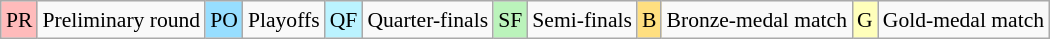<table class="wikitable" style="margin:0.5em auto; font-size:90%; line-height:1.25em;">
<tr>
<td bgcolor="#FFBBBB" align=center>PR</td>
<td>Preliminary round</td>
<td bgcolor="#97DEFF" align=center>PO</td>
<td>Playoffs</td>
<td bgcolor="#BBF3FF" align=center>QF</td>
<td>Quarter-finals</td>
<td bgcolor="#BBF3BB" align=center>SF</td>
<td>Semi-finals</td>
<td bgcolor="#FFDF80" align=center>B</td>
<td>Bronze-medal match</td>
<td bgcolor="#FFFFBB" align=center>G</td>
<td>Gold-medal match</td>
</tr>
</table>
